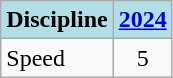<table class="wikitable" style="text-align: center;">
<tr>
<th style="background: #b0e0e6;">Discipline</th>
<th style="background: #b0e0e6;"><a href='#'>2024</a></th>
</tr>
<tr>
<td align="left">Speed</td>
<td>5</td>
</tr>
</table>
